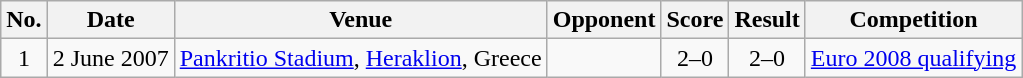<table class="wikitable sortable">
<tr>
<th scope="col">No.</th>
<th scope="col">Date</th>
<th scope="col">Venue</th>
<th scope="col">Opponent</th>
<th scope="col">Score</th>
<th scope="col">Result</th>
<th scope="col">Competition</th>
</tr>
<tr>
<td align="center">1</td>
<td>2 June 2007</td>
<td><a href='#'>Pankritio Stadium</a>, <a href='#'>Heraklion</a>, Greece</td>
<td></td>
<td align="center">2–0</td>
<td align="center">2–0</td>
<td><a href='#'>Euro 2008 qualifying</a></td>
</tr>
</table>
